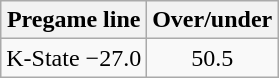<table class="wikitable" style="margin-left: auto; margin-right: auto; border: none; display: inline-table;">
<tr align="center">
<th style=>Pregame line</th>
<th style=>Over/under</th>
</tr>
<tr align="center">
<td>K-State −27.0</td>
<td>50.5</td>
</tr>
</table>
